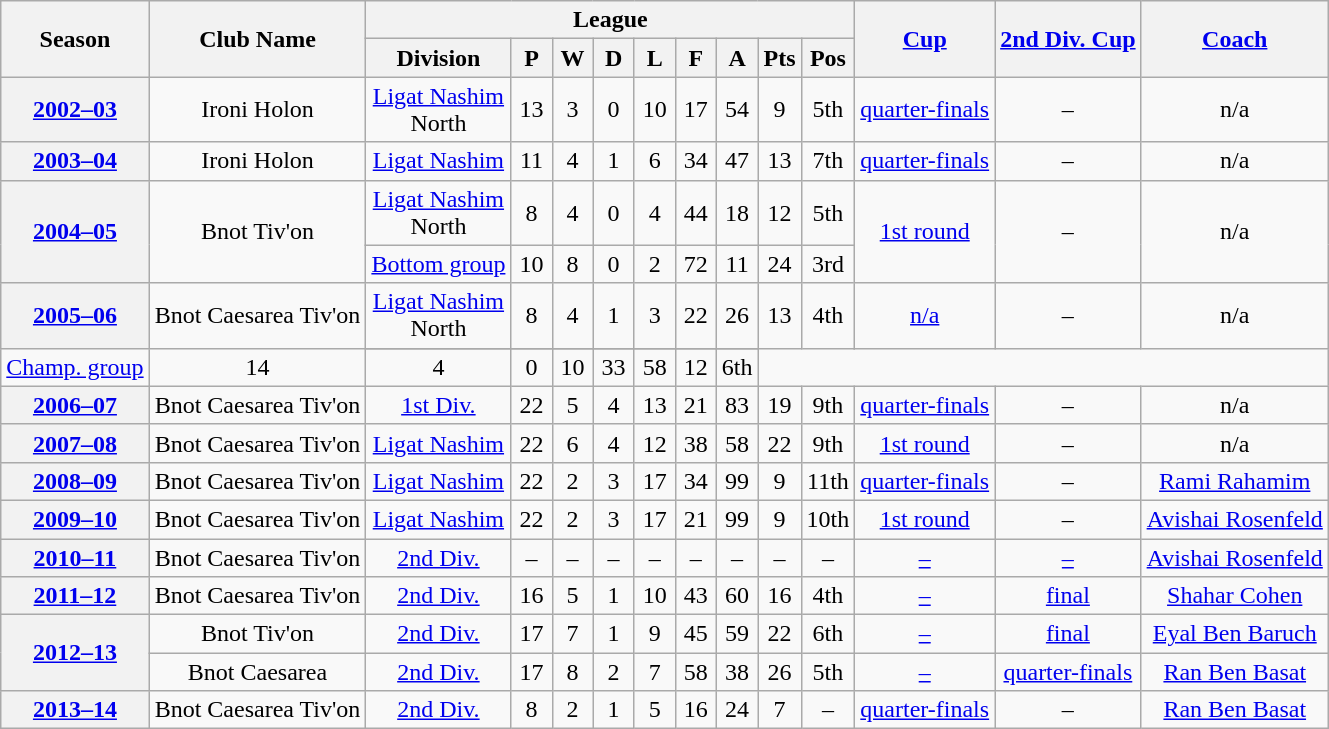<table class="wikitable" style="text-align: center">
<tr>
<th rowspan="2">Season</th>
<th rowspan="2">Club Name</th>
<th colspan="9">League</th>
<th rowspan="2"><a href='#'>Cup</a></th>
<th rowspan="2"><a href='#'>2nd Div. Cup</a></th>
<th rowspan="2"><a href='#'>Coach</a></th>
</tr>
<tr>
<th>Division</th>
<th width="20">P</th>
<th width="20">W</th>
<th width="20">D</th>
<th width="20">L</th>
<th width="20">F</th>
<th width="20">A</th>
<th width="20">Pts</th>
<th>Pos</th>
</tr>
<tr>
<th><a href='#'>2002–03</a></th>
<td>Ironi Holon</td>
<td><a href='#'>Ligat Nashim</a><br>North</td>
<td>13</td>
<td>3</td>
<td>0</td>
<td>10</td>
<td>17</td>
<td>54</td>
<td>9</td>
<td>5th</td>
<td><a href='#'>quarter-finals</a></td>
<td>–</td>
<td>n/a</td>
</tr>
<tr>
<th><a href='#'>2003–04</a></th>
<td>Ironi Holon</td>
<td><a href='#'>Ligat Nashim</a></td>
<td>11</td>
<td>4</td>
<td>1</td>
<td>6</td>
<td>34</td>
<td>47</td>
<td>13</td>
<td>7th</td>
<td><a href='#'>quarter-finals</a></td>
<td>–</td>
<td>n/a</td>
</tr>
<tr>
<th rowspan="2"><a href='#'>2004–05</a></th>
<td rowspan="2">Bnot Tiv'on</td>
<td><a href='#'>Ligat Nashim</a><br>North</td>
<td>8</td>
<td>4</td>
<td>0</td>
<td>4</td>
<td>44</td>
<td>18</td>
<td>12</td>
<td>5th</td>
<td rowspan="2"><a href='#'>1st round</a></td>
<td rowspan="2">–</td>
<td rowspan="2">n/a</td>
</tr>
<tr>
<td><a href='#'>Bottom group</a></td>
<td>10</td>
<td>8</td>
<td>0</td>
<td>2</td>
<td>72</td>
<td>11</td>
<td>24</td>
<td>3rd</td>
</tr>
<tr>
<th rowspan="2"><a href='#'>2005–06</a></th>
<td rowspan="2">Bnot Caesarea Tiv'on</td>
<td><a href='#'>Ligat Nashim</a><br>North</td>
<td>8</td>
<td>4</td>
<td>1</td>
<td>3</td>
<td>22</td>
<td>26</td>
<td>13</td>
<td>4th</td>
<td rowspan="2"><a href='#'>n/a</a></td>
<td rowspan="2">–</td>
<td rowspan="2">n/a</td>
</tr>
<tr>
</tr>
<tr>
<td><a href='#'>Champ. group</a></td>
<td>14</td>
<td>4</td>
<td>0</td>
<td>10</td>
<td>33</td>
<td>58</td>
<td>12</td>
<td>6th</td>
</tr>
<tr>
<th><a href='#'>2006–07</a></th>
<td>Bnot Caesarea Tiv'on</td>
<td><a href='#'>1st Div.</a></td>
<td>22</td>
<td>5</td>
<td>4</td>
<td>13</td>
<td>21</td>
<td>83</td>
<td>19</td>
<td>9th</td>
<td><a href='#'>quarter-finals</a></td>
<td>–</td>
<td>n/a</td>
</tr>
<tr>
<th><a href='#'>2007–08</a></th>
<td>Bnot Caesarea Tiv'on</td>
<td><a href='#'>Ligat Nashim</a></td>
<td>22</td>
<td>6</td>
<td>4</td>
<td>12</td>
<td>38</td>
<td>58</td>
<td>22</td>
<td>9th</td>
<td><a href='#'>1st round</a></td>
<td>–</td>
<td>n/a</td>
</tr>
<tr>
<th><a href='#'>2008–09</a></th>
<td>Bnot Caesarea Tiv'on</td>
<td><a href='#'>Ligat Nashim</a></td>
<td>22</td>
<td>2</td>
<td>3</td>
<td>17</td>
<td>34</td>
<td>99</td>
<td>9</td>
<td>11th</td>
<td><a href='#'>quarter-finals</a></td>
<td>–</td>
<td><a href='#'>Rami Rahamim</a></td>
</tr>
<tr>
<th><a href='#'>2009–10</a></th>
<td>Bnot Caesarea Tiv'on</td>
<td><a href='#'>Ligat Nashim</a></td>
<td>22</td>
<td>2</td>
<td>3</td>
<td>17</td>
<td>21</td>
<td>99</td>
<td>9</td>
<td>10th</td>
<td><a href='#'>1st round</a></td>
<td>–</td>
<td><a href='#'>Avishai Rosenfeld</a></td>
</tr>
<tr>
<th><a href='#'>2010–11</a></th>
<td>Bnot Caesarea Tiv'on</td>
<td><a href='#'>2nd Div.</a></td>
<td>–</td>
<td>–</td>
<td>–</td>
<td>–</td>
<td>–</td>
<td>–</td>
<td>–</td>
<td>–</td>
<td><a href='#'>–</a></td>
<td><a href='#'>–</a></td>
<td><a href='#'>Avishai Rosenfeld</a></td>
</tr>
<tr>
<th><a href='#'>2011–12</a></th>
<td>Bnot Caesarea Tiv'on</td>
<td><a href='#'>2nd Div.</a></td>
<td>16</td>
<td>5</td>
<td>1</td>
<td>10</td>
<td>43</td>
<td>60</td>
<td>16</td>
<td>4th</td>
<td><a href='#'>–</a></td>
<td><a href='#'>final</a></td>
<td><a href='#'>Shahar Cohen</a></td>
</tr>
<tr>
<th rowspan=2><a href='#'>2012–13</a></th>
<td>Bnot Tiv'on</td>
<td><a href='#'>2nd Div.</a></td>
<td>17</td>
<td>7</td>
<td>1</td>
<td>9</td>
<td>45</td>
<td>59</td>
<td>22</td>
<td>6th</td>
<td><a href='#'>–</a></td>
<td><a href='#'>final</a></td>
<td><a href='#'>Eyal Ben Baruch</a></td>
</tr>
<tr>
<td>Bnot Caesarea</td>
<td><a href='#'>2nd Div.</a></td>
<td>17</td>
<td>8</td>
<td>2</td>
<td>7</td>
<td>58</td>
<td>38</td>
<td>26</td>
<td>5th</td>
<td><a href='#'>–</a></td>
<td><a href='#'>quarter-finals</a></td>
<td><a href='#'>Ran Ben Basat</a></td>
</tr>
<tr>
<th><a href='#'>2013–14</a></th>
<td>Bnot Caesarea Tiv'on</td>
<td><a href='#'>2nd Div.</a></td>
<td>8</td>
<td>2</td>
<td>1</td>
<td>5</td>
<td>16</td>
<td>24</td>
<td>7</td>
<td>–</td>
<td><a href='#'>quarter-finals</a></td>
<td>–</td>
<td><a href='#'>Ran Ben Basat</a></td>
</tr>
</table>
